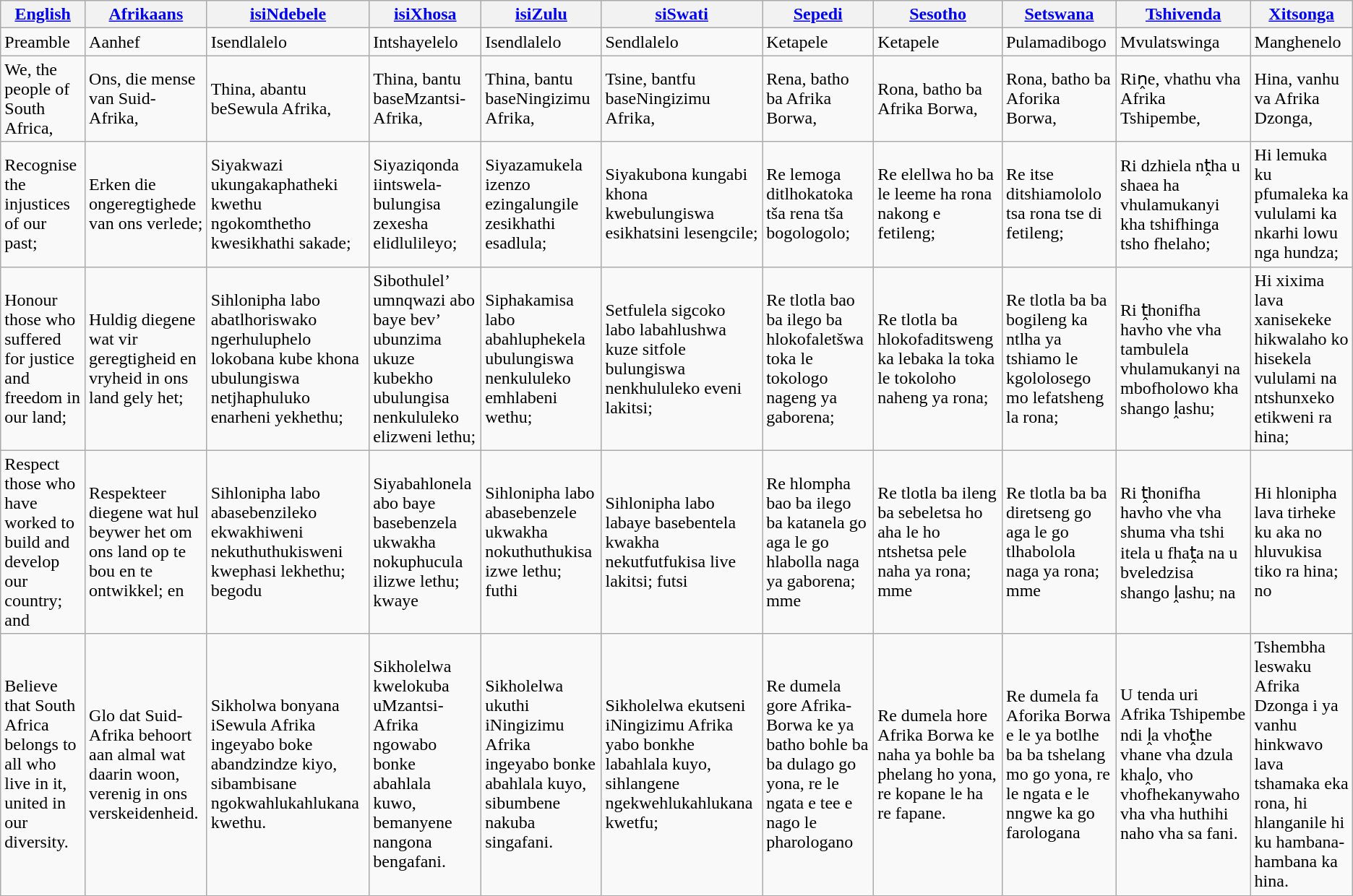<table class="wikitable">
<tr>
<th><a href='#'>English</a></th>
<th><a href='#'>Afrikaans</a></th>
<th><a href='#'>isiNdebele</a></th>
<th><a href='#'>isiXhosa</a></th>
<th><a href='#'>isiZulu</a></th>
<th><a href='#'>siSwati</a></th>
<th><a href='#'>Sepedi</a></th>
<th><a href='#'>Sesotho</a></th>
<th><a href='#'>Setswana</a></th>
<th><a href='#'>Tshivenda</a></th>
<th><a href='#'>Xitsonga</a></th>
</tr>
<tr>
<td>Preamble</td>
<td>Aanhef</td>
<td>Isendlalelo</td>
<td>Intshayelelo</td>
<td>Isendlalelo</td>
<td>Sendlalelo</td>
<td>Ketapele</td>
<td>Ketapele</td>
<td>Pulamadibogo</td>
<td>Mvulatswinga</td>
<td>Manghenelo</td>
</tr>
<tr>
<td>We, the people of South Africa,</td>
<td>Ons, die mense van Suid-Afrika,</td>
<td>Thina, abantu beSewula Afrika,</td>
<td>Thina, bantu baseMzantsi-Afrika,</td>
<td>Thina, bantu baseNingizimu Afrika,</td>
<td>Tsine, bantfu baseNingizimu Afrika,</td>
<td>Rena, batho ba Afrika Borwa,</td>
<td>Rona, batho ba Afrika Borwa,</td>
<td>Rona, batho ba Aforika Borwa,</td>
<td>Riṋe, vhathu vha Afrika Tshipembe,</td>
<td>Hina, vanhu va Afrika Dzonga,</td>
</tr>
<tr>
<td>Recognise the injustices of our past;</td>
<td>Erken die ongeregtighede van ons verlede;</td>
<td>Siyakwazi ukungakaphatheki kwethu ngokomthetho kwesikhathi sakade;</td>
<td>Siyaziqonda iintswela-bulungisa zexesha elidlulileyo;</td>
<td>Siyazamukela izenzo ezingalungile zesikhathi esadlula;</td>
<td>Siyakubona kungabi khona kwebulungiswa esikhatsini lesengcile;</td>
<td>Re lemoga ditlhokatoka tša rena tša bogologolo;</td>
<td>Re elellwa ho ba le leeme ha rona nakong e fetileng;</td>
<td>Re itse ditshiamololo tsa rona tse di fetileng;</td>
<td>Ri dzhiela nṱha u shaea ha vhulamukanyi kha tshifhinga tsho fhelaho;</td>
<td>Hi lemuka ku pfumaleka ka vululami ka nkarhi lowu nga hundza;</td>
</tr>
<tr>
<td>Honour those who suffered for justice and freedom in our land;</td>
<td>Huldig diegene wat vir geregtigheid en vryheid in ons land gely het;</td>
<td>Sihlonipha labo abatlhoriswako ngerhuluphelo lokobana kube khona ubulungiswa netjhaphuluko enarheni yekhethu;</td>
<td>Sibothulel’ umnqwazi abo baye bev’ ubunzima ukuze kubekho ubulungisa nenkululeko elizweni lethu;</td>
<td>Siphakamisa labo abahluphekela ubulungiswa nenkululeko emhlabeni wethu;</td>
<td>Setfulela sigcoko labo labahlushwa kuze sitfole bulungiswa nenkhululeko eveni lakitsi;</td>
<td>Re tlotla bao ba ilego ba hlokofaletšwa toka le tokologo nageng ya gaborena;</td>
<td>Re tlotla ba hlokofaditsweng ka lebaka la toka le tokoloho naheng ya rona;</td>
<td>Re tlotla ba ba bogileng ka ntlha ya tshiamo le kgololosego mo lefatsheng la rona;</td>
<td>Ri ṱhonifha havho vhe vha tambulela vhulamukanyi na mbofholowo kha shango ḽashu;</td>
<td>Hi xixima lava xanisekeke hikwalaho ko hisekela vululami na ntshunxeko etikweni ra hina;</td>
</tr>
<tr>
<td>Respect those who have worked to build and develop our country; and</td>
<td>Respekteer diegene wat hul beywer het om ons land op te bou en te ontwikkel; en</td>
<td>Sihlonipha labo abasebenzileko ekwakhiweni nekuthuthukisweni kwephasi lekhethu; begodu</td>
<td>Siyabahlonela abo baye basebenzela ukwakha nokuphucula ilizwe lethu; kwaye</td>
<td>Sihlonipha labo abasebenzele ukwakha nokuthuthukisa izwe lethu; futhi</td>
<td>Sihlonipha labo labaye basebentela kwakha nekutfutfukisa live lakitsi; futsi</td>
<td>Re hlompha bao ba ilego ba katanela go aga le go hlabolla naga ya gaborena; mme</td>
<td>Re tlotla ba ileng ba sebeletsa ho aha le ho ntshetsa pele naha ya rona; mme</td>
<td>Re tlotla ba ba diretseng go aga le go tlhabolola naga ya rona; mme</td>
<td>Ri ṱhonifha havho vhe vha shuma vha tshi itela u fhaṱa na u bveledzisa shango ḽashu; na</td>
<td>Hi hlonipha lava tirheke ku aka no hluvukisa tiko ra hina; no</td>
</tr>
<tr>
<td>Believe that South Africa belongs to all who live in it, united in our diversity.</td>
<td>Glo dat Suid-Afrika behoort aan almal wat daarin woon, verenig in ons verskeidenheid.</td>
<td>Sikholwa bonyana iSewula Afrika ingeyabo boke abandzindze kiyo, sibambisane ngokwahlukahlukana kwethu.</td>
<td>Sikholelwa kwelokuba uMzantsi-Afrika ngowabo bonke abahlala kuwo, bemanyene nangona bengafani.</td>
<td>Sikholelwa ukuthi iNingizimu Afrika ingeyabo bonke abahlala kuyo, sibumbene nakuba singafani.</td>
<td>Sikholelwa ekutseni iNingizimu Afrika yabo bonkhe labahlala kuyo, sihlangene ngekwehlukahlukana kwetfu;</td>
<td>Re dumela gore Afrika-Borwa ke ya batho bohle ba ba dulago go yona, re le ngata e tee e nago le pharologano</td>
<td>Re dumela hore Afrika Borwa ke naha ya bohle ba phelang ho yona, re kopane le ha re fapane.</td>
<td>Re dumela fa Aforika Borwa e le ya botlhe ba ba tshelang mo go yona, re le ngata e le nngwe ka go farologana</td>
<td>U tenda uri Afrika Tshipembe ndi ḽa vhoṱhe vhane vha dzula khaḽo, vho vhofhekanywaho vha vha huthihi naho vha sa fani.</td>
<td>Tshembha leswaku Afrika Dzonga i ya vanhu hinkwavo lava tshamaka eka rona, hi hlanganile hi ku hambana-hambana ka hina.</td>
</tr>
</table>
